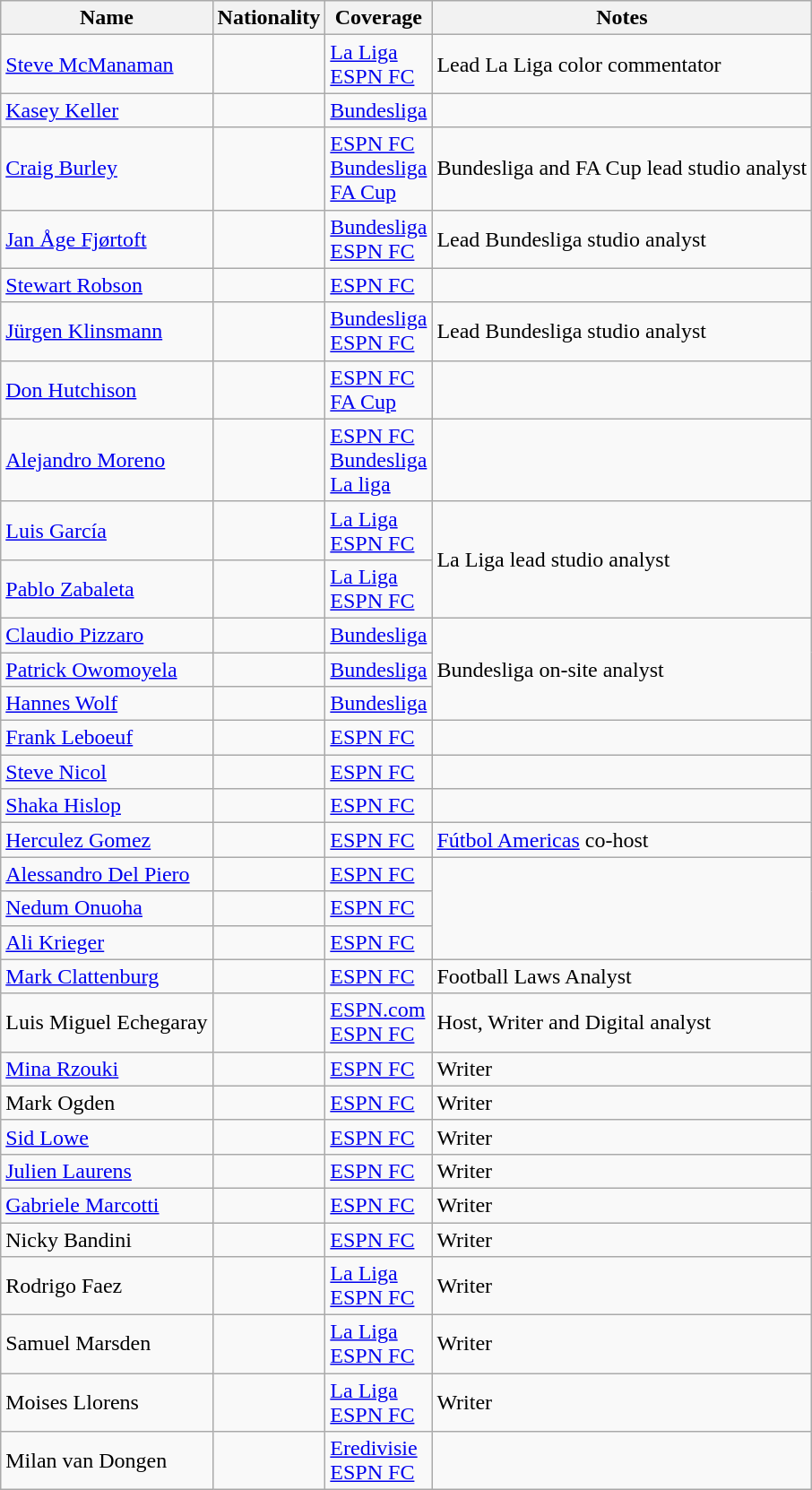<table class="wikitable">
<tr>
<th>Name</th>
<th>Nationality</th>
<th>Coverage</th>
<th>Notes</th>
</tr>
<tr>
<td><a href='#'>Steve McManaman</a></td>
<td></td>
<td><a href='#'>La Liga</a><br><a href='#'>ESPN FC</a></td>
<td>Lead La Liga color commentator</td>
</tr>
<tr>
<td><a href='#'>Kasey Keller</a></td>
<td></td>
<td><a href='#'>Bundesliga</a></td>
<td></td>
</tr>
<tr>
<td><a href='#'>Craig Burley</a></td>
<td></td>
<td><a href='#'>ESPN FC</a><br><a href='#'>Bundesliga</a><br><a href='#'>FA Cup</a><br></td>
<td>Bundesliga and FA Cup lead studio analyst</td>
</tr>
<tr>
<td><a href='#'>Jan Åge Fjørtoft</a></td>
<td></td>
<td><a href='#'>Bundesliga</a><br><a href='#'>ESPN FC</a></td>
<td>Lead Bundesliga studio analyst</td>
</tr>
<tr>
<td><a href='#'>Stewart Robson</a></td>
<td></td>
<td><a href='#'>ESPN FC</a></td>
</tr>
<tr>
<td><a href='#'>Jürgen Klinsmann</a></td>
<td></td>
<td><a href='#'>Bundesliga</a><br><a href='#'>ESPN FC</a></td>
<td>Lead Bundesliga studio analyst</td>
</tr>
<tr>
<td><a href='#'>Don Hutchison</a></td>
<td></td>
<td><a href='#'>ESPN FC</a><br><a href='#'>FA Cup</a></td>
</tr>
<tr>
<td><a href='#'>Alejandro Moreno</a></td>
<td></td>
<td><a href='#'>ESPN FC</a><br><a href='#'>Bundesliga</a><br><a href='#'>La liga</a></td>
<td></td>
</tr>
<tr>
<td><a href='#'>Luis García</a></td>
<td></td>
<td><a href='#'>La Liga</a><br><a href='#'>ESPN FC</a></td>
<td rowspan="2">La Liga lead studio analyst</td>
</tr>
<tr>
<td><a href='#'>Pablo Zabaleta</a></td>
<td></td>
<td><a href='#'>La Liga</a><br><a href='#'>ESPN FC</a></td>
</tr>
<tr>
<td><a href='#'>Claudio Pizzaro</a></td>
<td></td>
<td><a href='#'>Bundesliga</a></td>
<td rowspan="3">Bundesliga on-site analyst</td>
</tr>
<tr>
<td><a href='#'>Patrick Owomoyela</a></td>
<td></td>
<td><a href='#'>Bundesliga</a></td>
</tr>
<tr>
<td><a href='#'>Hannes Wolf</a></td>
<td></td>
<td><a href='#'>Bundesliga</a></td>
</tr>
<tr>
<td><a href='#'>Frank Leboeuf</a></td>
<td></td>
<td><a href='#'>ESPN FC</a></td>
</tr>
<tr>
<td><a href='#'>Steve Nicol</a></td>
<td></td>
<td><a href='#'>ESPN FC</a></td>
<td></td>
</tr>
<tr>
<td><a href='#'>Shaka Hislop</a></td>
<td></td>
<td><a href='#'>ESPN FC</a></td>
</tr>
<tr>
<td><a href='#'>Herculez Gomez</a></td>
<td></td>
<td><a href='#'>ESPN FC</a></td>
<td><a href='#'>Fútbol Americas</a> co-host</td>
</tr>
<tr>
<td><a href='#'>Alessandro Del Piero</a></td>
<td></td>
<td><a href='#'>ESPN FC</a></td>
</tr>
<tr>
<td><a href='#'>Nedum Onuoha</a></td>
<td></td>
<td><a href='#'>ESPN FC</a></td>
</tr>
<tr>
<td><a href='#'>Ali Krieger</a></td>
<td></td>
<td><a href='#'>ESPN FC</a></td>
</tr>
<tr>
<td><a href='#'>Mark Clattenburg</a></td>
<td></td>
<td><a href='#'>ESPN FC</a></td>
<td>Football Laws Analyst</td>
</tr>
<tr>
<td>Luis Miguel Echegaray</td>
<td></td>
<td><a href='#'>ESPN.com</a><br><a href='#'>ESPN FC</a></td>
<td>Host, Writer and Digital analyst</td>
</tr>
<tr>
<td><a href='#'>Mina Rzouki</a></td>
<td></td>
<td><a href='#'>ESPN FC</a></td>
<td>Writer</td>
</tr>
<tr>
<td>Mark Ogden</td>
<td></td>
<td><a href='#'>ESPN FC</a></td>
<td>Writer</td>
</tr>
<tr>
<td><a href='#'>Sid Lowe</a></td>
<td></td>
<td><a href='#'>ESPN FC</a></td>
<td>Writer</td>
</tr>
<tr>
<td><a href='#'>Julien Laurens</a></td>
<td></td>
<td><a href='#'>ESPN FC</a></td>
<td>Writer</td>
</tr>
<tr>
<td><a href='#'>Gabriele Marcotti</a></td>
<td></td>
<td><a href='#'>ESPN FC</a></td>
<td>Writer</td>
</tr>
<tr>
<td>Nicky Bandini</td>
<td></td>
<td><a href='#'>ESPN FC</a></td>
<td>Writer</td>
</tr>
<tr>
<td>Rodrigo Faez</td>
<td></td>
<td><a href='#'>La Liga</a><br><a href='#'>ESPN FC</a></td>
<td>Writer</td>
</tr>
<tr>
<td>Samuel Marsden</td>
<td></td>
<td><a href='#'>La Liga</a><br><a href='#'>ESPN FC</a></td>
<td>Writer</td>
</tr>
<tr>
<td>Moises Llorens</td>
<td></td>
<td><a href='#'>La Liga</a><br><a href='#'>ESPN FC</a></td>
<td>Writer</td>
</tr>
<tr>
<td>Milan van Dongen</td>
<td></td>
<td><a href='#'>Eredivisie</a><br><a href='#'>ESPN FC</a></td>
</tr>
</table>
